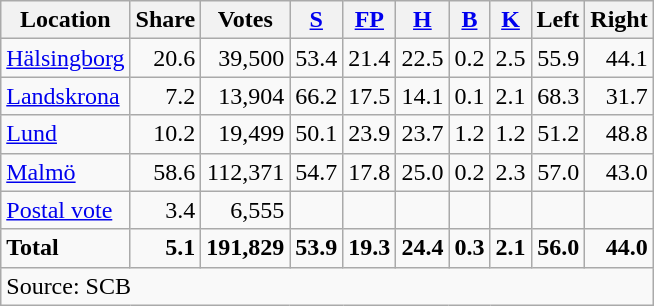<table class="wikitable sortable" style=text-align:right>
<tr>
<th>Location</th>
<th>Share</th>
<th>Votes</th>
<th><a href='#'>S</a></th>
<th><a href='#'>FP</a></th>
<th><a href='#'>H</a></th>
<th><a href='#'>B</a></th>
<th><a href='#'>K</a></th>
<th>Left</th>
<th>Right</th>
</tr>
<tr>
<td align=left><a href='#'>Hälsingborg</a></td>
<td>20.6</td>
<td>39,500</td>
<td>53.4</td>
<td>21.4</td>
<td>22.5</td>
<td>0.2</td>
<td>2.5</td>
<td>55.9</td>
<td>44.1</td>
</tr>
<tr>
<td align=left><a href='#'>Landskrona</a></td>
<td>7.2</td>
<td>13,904</td>
<td>66.2</td>
<td>17.5</td>
<td>14.1</td>
<td>0.1</td>
<td>2.1</td>
<td>68.3</td>
<td>31.7</td>
</tr>
<tr>
<td align=left><a href='#'>Lund</a></td>
<td>10.2</td>
<td>19,499</td>
<td>50.1</td>
<td>23.9</td>
<td>23.7</td>
<td>1.2</td>
<td>1.2</td>
<td>51.2</td>
<td>48.8</td>
</tr>
<tr>
<td align=left><a href='#'>Malmö</a></td>
<td>58.6</td>
<td>112,371</td>
<td>54.7</td>
<td>17.8</td>
<td>25.0</td>
<td>0.2</td>
<td>2.3</td>
<td>57.0</td>
<td>43.0</td>
</tr>
<tr>
<td align=left><a href='#'>Postal vote</a></td>
<td>3.4</td>
<td>6,555</td>
<td></td>
<td></td>
<td></td>
<td></td>
<td></td>
<td></td>
<td></td>
</tr>
<tr>
<td align=left><strong>Total</strong></td>
<td><strong>5.1</strong></td>
<td><strong>191,829</strong></td>
<td><strong>53.9</strong></td>
<td><strong>19.3</strong></td>
<td><strong>24.4</strong></td>
<td><strong>0.3</strong></td>
<td><strong>2.1</strong></td>
<td><strong>56.0</strong></td>
<td><strong>44.0</strong></td>
</tr>
<tr>
<td align=left colspan=10>Source: SCB </td>
</tr>
</table>
